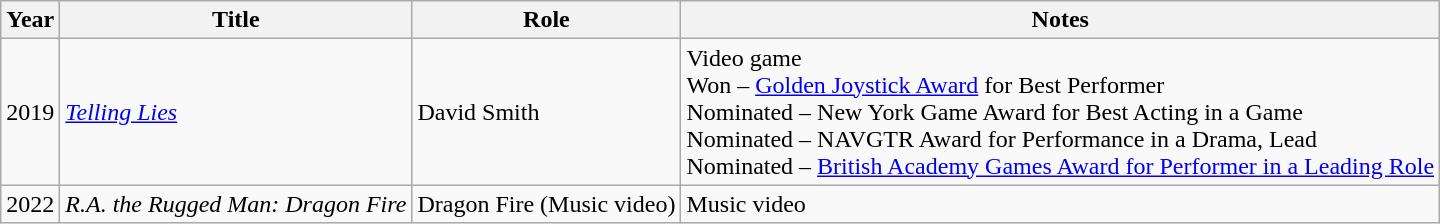<table class="wikitable">
<tr>
<th>Year</th>
<th>Title</th>
<th>Role</th>
<th>Notes</th>
</tr>
<tr>
<td>2019</td>
<td><a href='#'><em>Telling Lies</em></a></td>
<td>David Smith</td>
<td>Video game<br>Won – <a href='#'>Golden Joystick Award</a> for Best Performer<br>Nominated – New York Game Award for Best Acting in a Game<br>Nominated – NAVGTR Award for Performance in a Drama, Lead<br>Nominated – <a href='#'>British Academy Games Award for Performer in a Leading Role</a></td>
</tr>
<tr>
<td>2022</td>
<td><em>R.A. the Rugged Man: Dragon Fire</em></td>
<td>Dragon Fire (Music video)</td>
<td>Music video</td>
</tr>
</table>
